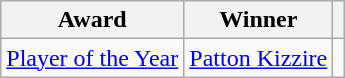<table class="wikitable">
<tr>
<th>Award</th>
<th>Winner</th>
<th></th>
</tr>
<tr>
<td><a href='#'>Player of the Year</a></td>
<td> <a href='#'>Patton Kizzire</a></td>
<td></td>
</tr>
</table>
